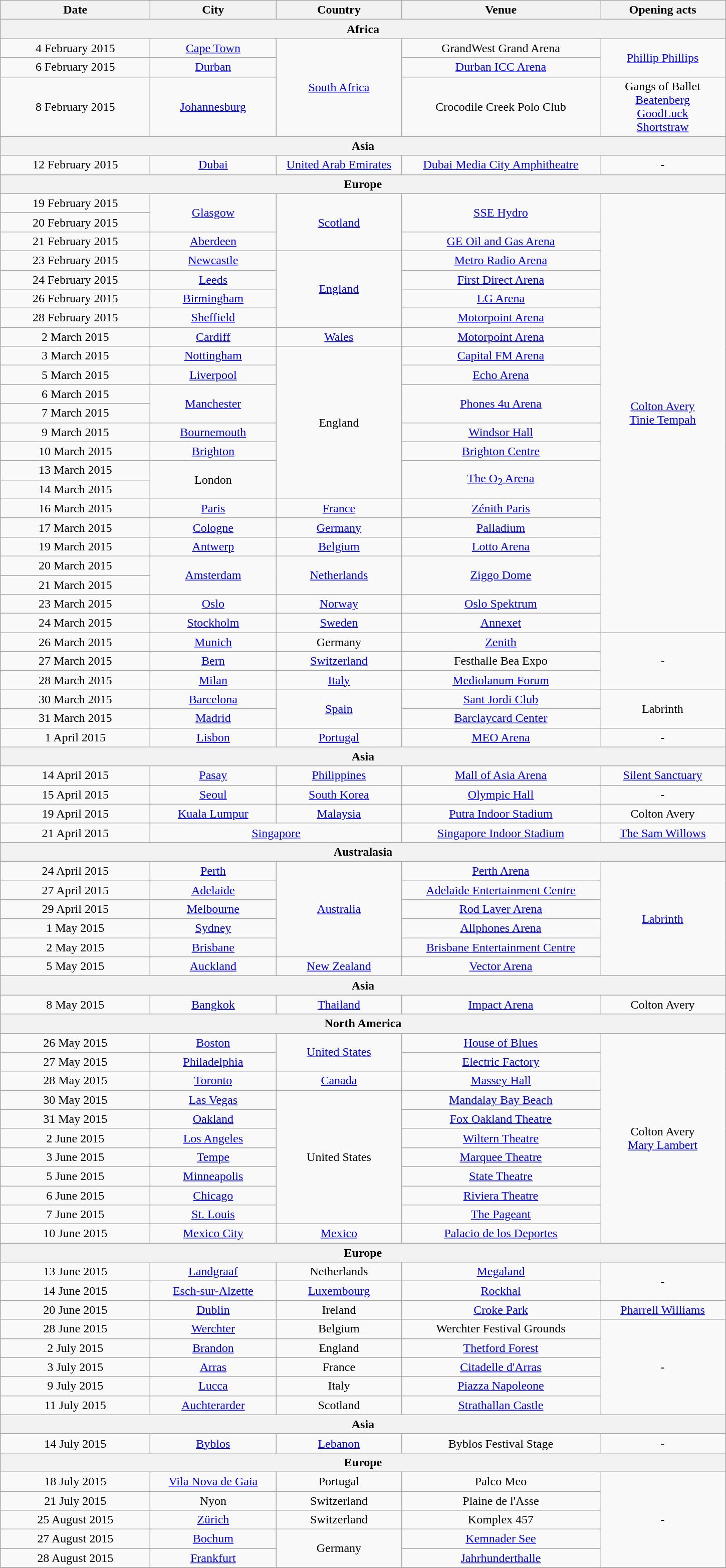<table class="wikitable" style="text-align:center;">
<tr>
<th scope="col" style="width:12em;">Date</th>
<th scope="col" style="width:10em;">City</th>
<th scope="col" style="width:10em;">Country</th>
<th scope="col" style="width:16em;">Venue</th>
<th scope="col" style="width:10em;">Opening acts</th>
</tr>
<tr>
<th colspan="5">Africa</th>
</tr>
<tr>
<td>4 February 2015</td>
<td><a href='#'>Cape Town</a></td>
<td rowspan="3"><a href='#'>South Africa</a></td>
<td>GrandWest Grand Arena</td>
<td rowspan="2"><a href='#'>Phillip Phillips</a></td>
</tr>
<tr>
<td>6 February 2015</td>
<td><a href='#'>Durban</a></td>
<td><a href='#'>Durban ICC Arena</a></td>
</tr>
<tr>
<td>8 February 2015</td>
<td><a href='#'>Johannesburg</a></td>
<td>Crocodile Creek Polo Club</td>
<td>Gangs of Ballet<br><a href='#'>Beatenberg</a><br><a href='#'>GoodLuck</a><br><a href='#'>Shortstraw</a></td>
</tr>
<tr>
<th colspan="5">Asia</th>
</tr>
<tr>
<td>12 February 2015</td>
<td><a href='#'>Dubai</a></td>
<td><a href='#'>United Arab Emirates</a></td>
<td><a href='#'>Dubai Media City Amphitheatre</a></td>
<td>-</td>
</tr>
<tr>
<th colspan="5">Europe</th>
</tr>
<tr>
<td>19 February 2015</td>
<td rowspan="2"><a href='#'>Glasgow</a></td>
<td rowspan="3"><a href='#'>Scotland</a></td>
<td rowspan="2"><a href='#'>SSE Hydro</a></td>
<td rowspan="23"><a href='#'>Colton Avery</a><br><a href='#'>Tinie Tempah</a></td>
</tr>
<tr>
<td>20 February 2015</td>
</tr>
<tr>
<td>21 February 2015</td>
<td><a href='#'>Aberdeen</a></td>
<td><a href='#'>GE Oil and Gas Arena</a></td>
</tr>
<tr>
<td>23 February 2015</td>
<td><a href='#'>Newcastle</a></td>
<td rowspan="4"><a href='#'>England</a></td>
<td><a href='#'>Metro Radio Arena</a></td>
</tr>
<tr>
<td>24 February 2015</td>
<td><a href='#'>Leeds</a></td>
<td><a href='#'>First Direct Arena</a></td>
</tr>
<tr>
<td>26 February 2015</td>
<td><a href='#'>Birmingham</a></td>
<td><a href='#'>LG Arena</a></td>
</tr>
<tr>
<td>28 February 2015</td>
<td><a href='#'>Sheffield</a></td>
<td><a href='#'>Motorpoint Arena</a></td>
</tr>
<tr>
<td>2 March 2015</td>
<td><a href='#'>Cardiff</a></td>
<td><a href='#'>Wales</a></td>
<td><a href='#'>Motorpoint Arena</a></td>
</tr>
<tr>
<td>3 March 2015</td>
<td><a href='#'>Nottingham</a></td>
<td rowspan="8">England</td>
<td><a href='#'>Capital FM Arena</a></td>
</tr>
<tr>
<td>5 March 2015</td>
<td><a href='#'>Liverpool</a></td>
<td><a href='#'>Echo Arena</a></td>
</tr>
<tr>
<td>6 March 2015</td>
<td rowspan="2"><a href='#'>Manchester</a></td>
<td rowspan="2"><a href='#'>Phones 4u Arena</a></td>
</tr>
<tr>
<td>7 March 2015</td>
</tr>
<tr>
<td>9 March 2015</td>
<td><a href='#'>Bournemouth</a></td>
<td><a href='#'>Windsor Hall</a></td>
</tr>
<tr>
<td>10 March 2015</td>
<td><a href='#'>Brighton</a></td>
<td><a href='#'>Brighton Centre</a></td>
</tr>
<tr>
<td>13 March 2015</td>
<td rowspan="2">London</td>
<td rowspan="2"><a href='#'>The O<sub>2</sub> Arena</a></td>
</tr>
<tr>
<td>14 March 2015</td>
</tr>
<tr>
<td>16 March 2015</td>
<td><a href='#'>Paris</a></td>
<td><a href='#'>France</a></td>
<td><a href='#'>Zénith Paris</a></td>
</tr>
<tr>
<td>17 March 2015</td>
<td><a href='#'>Cologne</a></td>
<td><a href='#'>Germany</a></td>
<td><a href='#'>Palladium</a></td>
</tr>
<tr>
<td>19 March 2015</td>
<td><a href='#'>Antwerp</a></td>
<td><a href='#'>Belgium</a></td>
<td><a href='#'>Lotto Arena</a></td>
</tr>
<tr>
<td>20 March 2015</td>
<td rowspan="2"><a href='#'>Amsterdam</a></td>
<td rowspan="2"><a href='#'>Netherlands</a></td>
<td rowspan="2"><a href='#'>Ziggo Dome</a></td>
</tr>
<tr>
<td>21 March 2015</td>
</tr>
<tr>
<td>23 March 2015</td>
<td><a href='#'>Oslo</a></td>
<td><a href='#'>Norway</a></td>
<td><a href='#'>Oslo Spektrum</a></td>
</tr>
<tr>
<td>24 March 2015</td>
<td><a href='#'>Stockholm</a></td>
<td><a href='#'>Sweden</a></td>
<td><a href='#'>Annexet</a></td>
</tr>
<tr>
<td>26 March 2015</td>
<td><a href='#'>Munich</a></td>
<td>Germany</td>
<td><a href='#'>Zenith</a></td>
<td rowspan="3">-</td>
</tr>
<tr>
<td>27 March 2015</td>
<td><a href='#'>Bern</a></td>
<td><a href='#'>Switzerland</a></td>
<td>Festhalle Bea Expo</td>
</tr>
<tr>
<td>28 March 2015</td>
<td><a href='#'>Milan</a></td>
<td><a href='#'>Italy</a></td>
<td><a href='#'>Mediolanum Forum</a></td>
</tr>
<tr>
<td>30 March 2015</td>
<td><a href='#'>Barcelona</a></td>
<td rowspan="2"><a href='#'>Spain</a></td>
<td><a href='#'>Sant Jordi Club</a></td>
<td rowspan="2">Labrinth</td>
</tr>
<tr>
<td>31 March 2015</td>
<td><a href='#'>Madrid</a></td>
<td><a href='#'>Barclaycard Center</a></td>
</tr>
<tr>
<td>1 April 2015</td>
<td><a href='#'>Lisbon</a></td>
<td><a href='#'>Portugal</a></td>
<td><a href='#'>MEO Arena</a></td>
<td>-</td>
</tr>
<tr>
<th colspan="5">Asia</th>
</tr>
<tr>
<td>14 April 2015</td>
<td><a href='#'>Pasay</a></td>
<td><a href='#'>Philippines</a></td>
<td><a href='#'>Mall of Asia Arena</a></td>
<td><a href='#'>Silent Sanctuary</a></td>
</tr>
<tr>
<td>15 April 2015</td>
<td><a href='#'>Seoul</a></td>
<td><a href='#'>South Korea</a></td>
<td><a href='#'>Olympic Hall</a></td>
<td>-</td>
</tr>
<tr>
<td>19 April 2015</td>
<td><a href='#'>Kuala Lumpur</a></td>
<td><a href='#'>Malaysia</a></td>
<td><a href='#'>Putra Indoor Stadium</a></td>
<td>Colton Avery</td>
</tr>
<tr>
<td>21 April 2015</td>
<td colspan="2"><a href='#'>Singapore</a></td>
<td><a href='#'>Singapore Indoor Stadium</a></td>
<td><a href='#'>The Sam Willows</a></td>
</tr>
<tr>
<th colspan="5">Australasia</th>
</tr>
<tr>
<td>24 April 2015</td>
<td><a href='#'>Perth</a></td>
<td rowspan="5"><a href='#'>Australia</a></td>
<td><a href='#'>Perth Arena</a></td>
<td rowspan="6"><a href='#'>Labrinth</a></td>
</tr>
<tr>
<td>27 April 2015</td>
<td><a href='#'>Adelaide</a></td>
<td><a href='#'>Adelaide Entertainment Centre</a></td>
</tr>
<tr>
<td>29 April 2015</td>
<td><a href='#'>Melbourne</a></td>
<td><a href='#'>Rod Laver Arena</a></td>
</tr>
<tr>
<td>1 May 2015</td>
<td><a href='#'>Sydney</a></td>
<td><a href='#'>Allphones Arena</a></td>
</tr>
<tr>
<td>2 May 2015</td>
<td><a href='#'>Brisbane</a></td>
<td><a href='#'>Brisbane Entertainment Centre</a></td>
</tr>
<tr>
<td>5 May 2015</td>
<td><a href='#'>Auckland</a></td>
<td><a href='#'>New Zealand</a></td>
<td><a href='#'>Vector Arena</a></td>
</tr>
<tr>
<th colspan="5">Asia</th>
</tr>
<tr>
<td>8 May 2015</td>
<td><a href='#'>Bangkok</a></td>
<td><a href='#'>Thailand</a></td>
<td><a href='#'>Impact Arena</a></td>
<td>Colton Avery</td>
</tr>
<tr>
<th colspan="5">North America</th>
</tr>
<tr>
<td>26 May 2015</td>
<td><a href='#'>Boston</a></td>
<td rowspan="2"><a href='#'>United States</a></td>
<td><a href='#'>House of Blues</a></td>
<td rowspan="11">Colton Avery<br><a href='#'>Mary Lambert</a></td>
</tr>
<tr>
<td>27 May 2015</td>
<td><a href='#'>Philadelphia</a></td>
<td><a href='#'>Electric Factory</a></td>
</tr>
<tr>
<td>28 May 2015</td>
<td><a href='#'>Toronto</a></td>
<td><a href='#'>Canada</a></td>
<td><a href='#'>Massey Hall</a></td>
</tr>
<tr>
<td>30 May 2015</td>
<td><a href='#'>Las Vegas</a></td>
<td rowspan="7">United States</td>
<td><a href='#'>Mandalay Bay Beach</a></td>
</tr>
<tr>
<td>31 May 2015</td>
<td><a href='#'>Oakland</a></td>
<td><a href='#'>Fox Oakland Theatre</a></td>
</tr>
<tr>
<td>2 June 2015</td>
<td><a href='#'>Los Angeles</a></td>
<td><a href='#'>Wiltern Theatre</a></td>
</tr>
<tr>
<td>3 June 2015</td>
<td><a href='#'>Tempe</a></td>
<td><a href='#'>Marquee Theatre</a></td>
</tr>
<tr>
<td>5 June 2015</td>
<td><a href='#'>Minneapolis</a></td>
<td><a href='#'>State Theatre</a></td>
</tr>
<tr>
<td>6 June 2015</td>
<td><a href='#'>Chicago</a></td>
<td><a href='#'>Riviera Theatre</a></td>
</tr>
<tr>
<td>7 June 2015</td>
<td><a href='#'>St. Louis</a></td>
<td><a href='#'>The Pageant</a></td>
</tr>
<tr>
<td>10 June 2015</td>
<td><a href='#'>Mexico City</a></td>
<td><a href='#'>Mexico</a></td>
<td><a href='#'>Palacio de los Deportes</a></td>
</tr>
<tr>
<th colspan="5"><strong>Europe</strong></th>
</tr>
<tr>
<td>13 June 2015</td>
<td><a href='#'>Landgraaf</a></td>
<td>Netherlands</td>
<td><a href='#'>Megaland</a></td>
<td rowspan="2">-</td>
</tr>
<tr>
<td>14 June 2015</td>
<td><a href='#'>Esch-sur-Alzette</a></td>
<td><a href='#'>Luxembourg</a></td>
<td><a href='#'>Rockhal</a></td>
</tr>
<tr>
<td>20 June 2015</td>
<td><a href='#'>Dublin</a></td>
<td>Ireland</td>
<td><a href='#'>Croke Park</a></td>
<td><a href='#'>Pharrell Williams</a></td>
</tr>
<tr>
<td>28 June 2015</td>
<td><a href='#'>Werchter</a></td>
<td>Belgium</td>
<td>Werchter Festival Grounds</td>
<td rowspan="5">-</td>
</tr>
<tr>
<td>2 July 2015</td>
<td><a href='#'>Brandon</a></td>
<td>England</td>
<td><a href='#'>Thetford Forest</a></td>
</tr>
<tr>
<td>3 July 2015</td>
<td><a href='#'>Arras</a></td>
<td>France</td>
<td><a href='#'>Citadelle d'Arras</a></td>
</tr>
<tr>
<td>9 July 2015</td>
<td><a href='#'>Lucca</a></td>
<td>Italy</td>
<td><a href='#'>Piazza Napoleone</a></td>
</tr>
<tr>
<td>11 July 2015</td>
<td><a href='#'>Auchterarder</a></td>
<td>Scotland</td>
<td><a href='#'>Strathallan Castle</a></td>
</tr>
<tr>
<th colspan="5">Asia</th>
</tr>
<tr>
<td>14 July 2015</td>
<td><a href='#'>Byblos</a></td>
<td><a href='#'>Lebanon</a></td>
<td>Byblos Festival Stage</td>
<td>-</td>
</tr>
<tr>
<th colspan="5">Europe</th>
</tr>
<tr>
<td>18 July 2015</td>
<td><a href='#'>Vila Nova de Gaia</a></td>
<td>Portugal</td>
<td>Palco Meo</td>
<td rowspan="5">-</td>
</tr>
<tr>
<td>21 July 2015</td>
<td>Nyon</td>
<td>Switzerland</td>
<td>Plaine de l'Asse</td>
</tr>
<tr>
<td>25 August 2015</td>
<td><a href='#'>Zürich</a></td>
<td>Switzerland</td>
<td>Komplex 457</td>
</tr>
<tr>
<td>27 August 2015</td>
<td><a href='#'>Bochum</a></td>
<td rowspan="2">Germany</td>
<td><a href='#'>Kemnader See</a></td>
</tr>
<tr>
<td>28 August 2015</td>
<td><a href='#'>Frankfurt</a></td>
<td><a href='#'>Jahrhunderthalle</a></td>
</tr>
<tr>
</tr>
</table>
